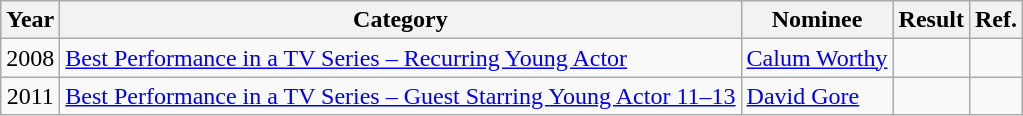<table class="wikitable plainrowheaders" "width=100%">
<tr>
<th scope="col">Year</th>
<th scope="col">Category</th>
<th scope="col">Nominee</th>
<th scope="col">Result</th>
<th scope="col">Ref.</th>
</tr>
<tr>
<td style="text-align:center;">2008</td>
<td><a href='#'>Best Performance in a TV Series – Recurring Young Actor</a></td>
<td><a href='#'>Calum Worthy</a><br></td>
<td></td>
<td style="text-align:center;"></td>
</tr>
<tr>
<td style="text-align:center;">2011</td>
<td><a href='#'>Best Performance in a TV Series – Guest Starring Young Actor 11–13</a></td>
<td><a href='#'>David Gore</a><br></td>
<td></td>
<td style="text-align:center;"></td>
</tr>
</table>
